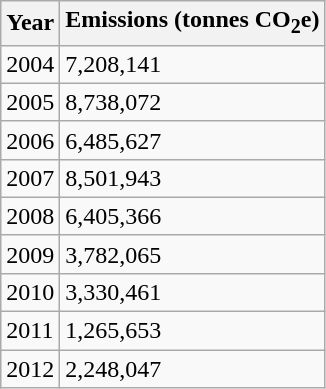<table class="wikitable">
<tr>
<th>Year</th>
<th>Emissions (tonnes CO<sub>2</sub>e)</th>
</tr>
<tr>
<td>2004</td>
<td>7,208,141</td>
</tr>
<tr>
<td>2005</td>
<td>8,738,072</td>
</tr>
<tr>
<td>2006</td>
<td>6,485,627</td>
</tr>
<tr>
<td>2007</td>
<td>8,501,943</td>
</tr>
<tr>
<td>2008</td>
<td>6,405,366</td>
</tr>
<tr>
<td>2009</td>
<td>3,782,065</td>
</tr>
<tr>
<td>2010</td>
<td>3,330,461</td>
</tr>
<tr>
<td>2011</td>
<td>1,265,653</td>
</tr>
<tr>
<td>2012</td>
<td>2,248,047</td>
</tr>
</table>
